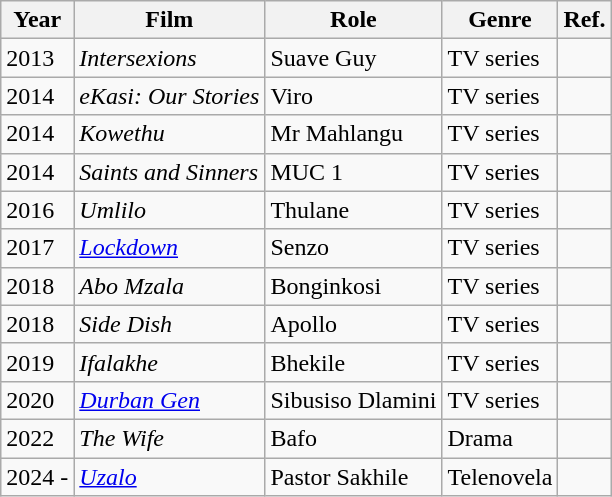<table class="wikitable">
<tr>
<th>Year</th>
<th>Film</th>
<th>Role</th>
<th>Genre</th>
<th>Ref.</th>
</tr>
<tr>
<td>2013</td>
<td><em>Intersexions</em></td>
<td>Suave Guy</td>
<td>TV series</td>
<td></td>
</tr>
<tr>
<td>2014</td>
<td><em>eKasi: Our Stories</em></td>
<td>Viro</td>
<td>TV series</td>
<td></td>
</tr>
<tr>
<td>2014</td>
<td><em>Kowethu</em></td>
<td>Mr Mahlangu</td>
<td>TV series</td>
<td></td>
</tr>
<tr>
<td>2014</td>
<td><em>Saints and Sinners</em></td>
<td>MUC 1</td>
<td>TV series</td>
<td></td>
</tr>
<tr>
<td>2016</td>
<td><em>Umlilo</em></td>
<td>Thulane</td>
<td>TV series</td>
<td></td>
</tr>
<tr>
<td>2017</td>
<td><em><a href='#'>Lockdown</a></em></td>
<td>Senzo</td>
<td>TV series</td>
<td></td>
</tr>
<tr>
<td>2018</td>
<td><em>Abo Mzala</em></td>
<td>Bonginkosi</td>
<td>TV series</td>
<td></td>
</tr>
<tr>
<td>2018</td>
<td><em>Side Dish</em></td>
<td>Apollo</td>
<td>TV series</td>
<td></td>
</tr>
<tr>
<td>2019</td>
<td><em>Ifalakhe</em></td>
<td>Bhekile</td>
<td>TV series</td>
<td></td>
</tr>
<tr>
<td>2020</td>
<td><em><a href='#'>Durban Gen</a></em></td>
<td>Sibusiso Dlamini</td>
<td>TV series</td>
<td></td>
</tr>
<tr>
<td>2022</td>
<td><em>The Wife</em></td>
<td>Bafo</td>
<td>Drama</td>
<td></td>
</tr>
<tr>
<td>2024 -</td>
<td><em><a href='#'>Uzalo</a></em></td>
<td>Pastor Sakhile</td>
<td>Telenovela</td>
<td></td>
</tr>
</table>
